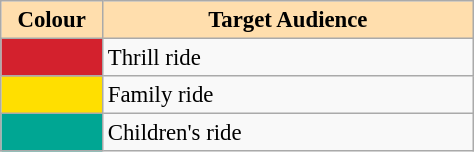<table class="wikitable"  style="width:25%; font-size:95%;">
<tr>
<th style="background:#ffdead; width:2%;">Colour</th>
<th style="background:#ffdead; width:23%;">Target Audience</th>
</tr>
<tr>
<td style="background:#d3212d; height:10px;"></td>
<td>Thrill ride</td>
</tr>
<tr>
<td style="background:#ffdf00; height:10px;"></td>
<td>Family ride</td>
</tr>
<tr>
<td style="background:#00a693; height:10px;"></td>
<td>Children's ride</td>
</tr>
</table>
